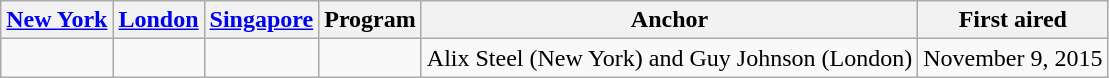<table class="wikitable">
<tr>
<th><a href='#'>New York</a></th>
<th><a href='#'>London</a></th>
<th><a href='#'>Singapore</a></th>
<th>Program</th>
<th>Anchor</th>
<th>First aired</th>
</tr>
<tr>
<td></td>
<td></td>
<td></td>
<td></td>
<td>Alix Steel (New York) and Guy Johnson (London)</td>
<td>November 9, 2015</td>
</tr>
</table>
